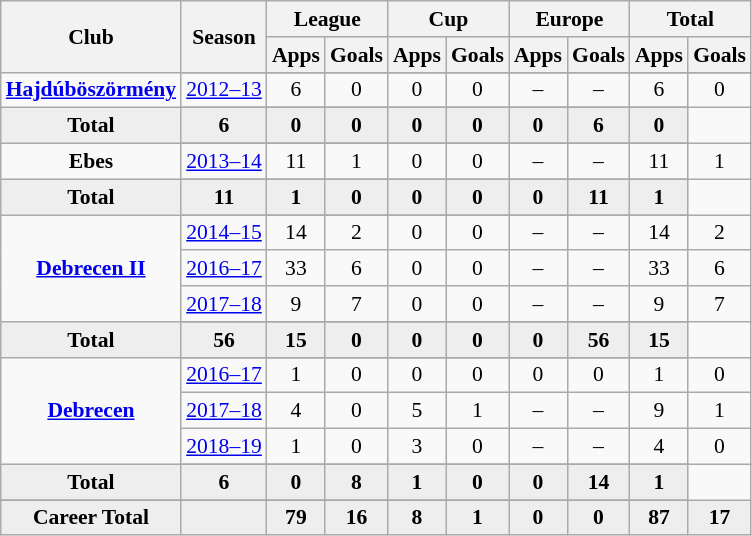<table class="wikitable" style="font-size:90%; text-align: center;">
<tr>
<th rowspan="2">Club</th>
<th rowspan="2">Season</th>
<th colspan="2">League</th>
<th colspan="2">Cup</th>
<th colspan="2">Europe</th>
<th colspan="2">Total</th>
</tr>
<tr>
<th>Apps</th>
<th>Goals</th>
<th>Apps</th>
<th>Goals</th>
<th>Apps</th>
<th>Goals</th>
<th>Apps</th>
<th>Goals</th>
</tr>
<tr ||-||-||-|->
<td rowspan="3" valign="center"><strong><a href='#'>Hajdúböszörmény</a></strong></td>
</tr>
<tr>
<td><a href='#'>2012–13</a></td>
<td>6</td>
<td>0</td>
<td>0</td>
<td>0</td>
<td>–</td>
<td>–</td>
<td>6</td>
<td>0</td>
</tr>
<tr>
</tr>
<tr style="font-weight:bold; background-color:#eeeeee;">
<td>Total</td>
<td>6</td>
<td>0</td>
<td>0</td>
<td>0</td>
<td>0</td>
<td>0</td>
<td>6</td>
<td>0</td>
</tr>
<tr>
<td rowspan="3" valign="center"><strong>Ebes</strong></td>
</tr>
<tr>
<td><a href='#'>2013–14</a></td>
<td>11</td>
<td>1</td>
<td>0</td>
<td>0</td>
<td>–</td>
<td>–</td>
<td>11</td>
<td>1</td>
</tr>
<tr>
</tr>
<tr style="font-weight:bold; background-color:#eeeeee;">
<td>Total</td>
<td>11</td>
<td>1</td>
<td>0</td>
<td>0</td>
<td>0</td>
<td>0</td>
<td>11</td>
<td>1</td>
</tr>
<tr>
<td rowspan="5" valign="center"><strong><a href='#'>Debrecen II</a></strong></td>
</tr>
<tr>
<td><a href='#'>2014–15</a></td>
<td>14</td>
<td>2</td>
<td>0</td>
<td>0</td>
<td>–</td>
<td>–</td>
<td>14</td>
<td>2</td>
</tr>
<tr>
<td><a href='#'>2016–17</a></td>
<td>33</td>
<td>6</td>
<td>0</td>
<td>0</td>
<td>–</td>
<td>–</td>
<td>33</td>
<td>6</td>
</tr>
<tr>
<td><a href='#'>2017–18</a></td>
<td>9</td>
<td>7</td>
<td>0</td>
<td>0</td>
<td>–</td>
<td>–</td>
<td>9</td>
<td>7</td>
</tr>
<tr>
</tr>
<tr style="font-weight:bold; background-color:#eeeeee;">
<td>Total</td>
<td>56</td>
<td>15</td>
<td>0</td>
<td>0</td>
<td>0</td>
<td>0</td>
<td>56</td>
<td>15</td>
</tr>
<tr>
<td rowspan="5" valign="center"><strong><a href='#'>Debrecen</a></strong></td>
</tr>
<tr>
<td><a href='#'>2016–17</a></td>
<td>1</td>
<td>0</td>
<td>0</td>
<td>0</td>
<td>0</td>
<td>0</td>
<td>1</td>
<td>0</td>
</tr>
<tr>
<td><a href='#'>2017–18</a></td>
<td>4</td>
<td>0</td>
<td>5</td>
<td>1</td>
<td>–</td>
<td>–</td>
<td>9</td>
<td>1</td>
</tr>
<tr>
<td><a href='#'>2018–19</a></td>
<td>1</td>
<td>0</td>
<td>3</td>
<td>0</td>
<td>–</td>
<td>–</td>
<td>4</td>
<td>0</td>
</tr>
<tr>
</tr>
<tr style="font-weight:bold; background-color:#eeeeee;">
<td>Total</td>
<td>6</td>
<td>0</td>
<td>8</td>
<td>1</td>
<td>0</td>
<td>0</td>
<td>14</td>
<td>1</td>
</tr>
<tr>
</tr>
<tr style="font-weight:bold; background-color:#eeeeee;">
<td rowspan="1" valign="top"><strong>Career Total</strong></td>
<td></td>
<td><strong>79</strong></td>
<td><strong>16</strong></td>
<td><strong>8</strong></td>
<td><strong>1</strong></td>
<td><strong>0</strong></td>
<td><strong>0</strong></td>
<td><strong>87</strong></td>
<td><strong>17</strong></td>
</tr>
</table>
